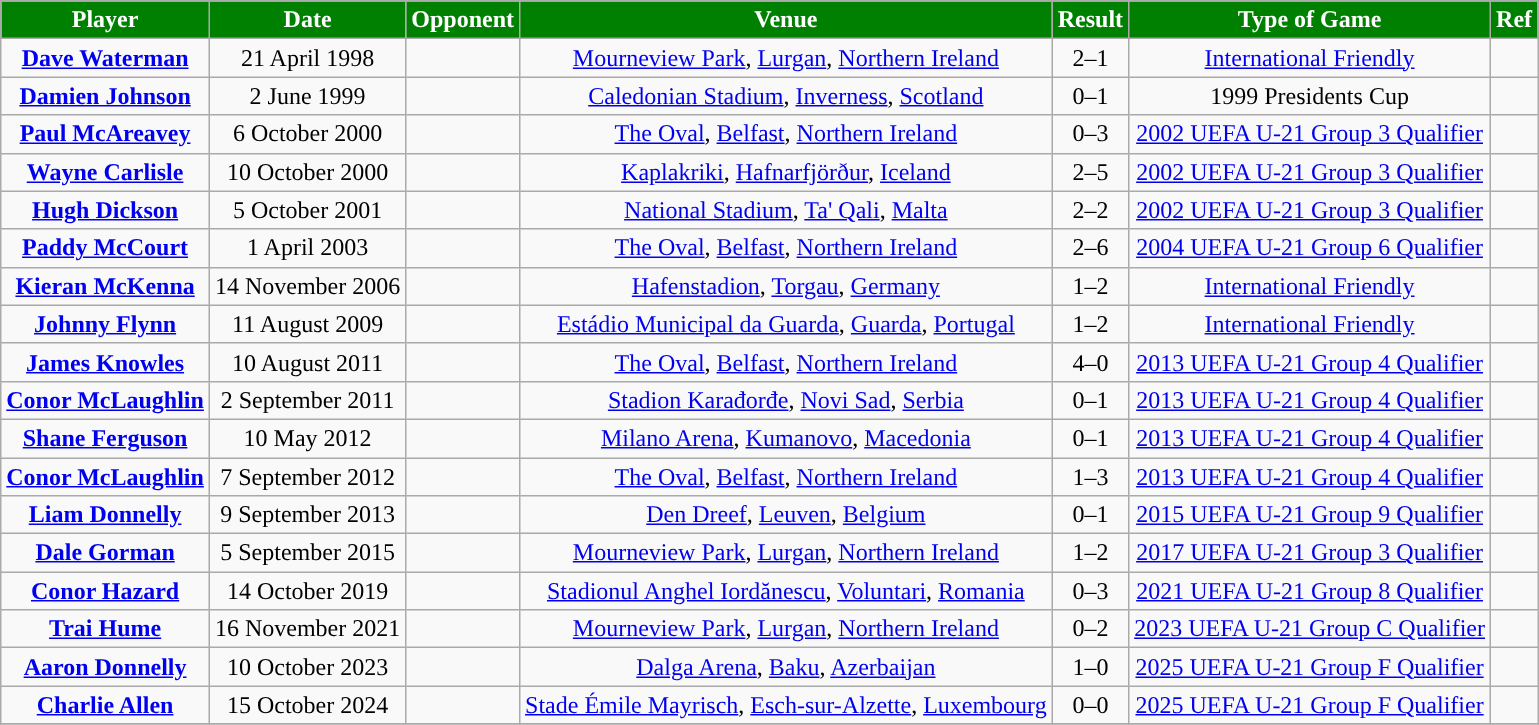<table class="wikitable sortable" style="text-align:left;">
<tr>
<th style="background-color:#008000; color:white; ">Player</th>
<th style="background-color:#008000; color:white; ">Date</th>
<th style="background-color:#008000; color:white; ">Opponent</th>
<th style="background-color:#008000; color:white; ">Venue</th>
<th style="background-color:#008000; color:white; ">Result</th>
<th style="background-color:#008000; color:white; ">Type of Game</th>
<th style="background-color:#008000; color:white; ">Ref</th>
</tr>
<tr>
<td align=center><strong><a href='#'>Dave Waterman</a></strong></td>
<td align=center>21 April 1998</td>
<td align=left></td>
<td align=center><a href='#'>Mourneview Park</a>, <a href='#'>Lurgan</a>, <a href='#'>Northern Ireland</a></td>
<td align=center>2–1</td>
<td align=center><a href='#'>International Friendly</a></td>
<td align=center></td>
</tr>
<tr>
<td align=center><strong><a href='#'>Damien Johnson</a></strong></td>
<td align=center>2 June 1999</td>
<td align=left></td>
<td align=center><a href='#'>Caledonian Stadium</a>, <a href='#'>Inverness</a>, <a href='#'>Scotland</a></td>
<td align=center>0–1</td>
<td align=center> 1999 Presidents Cup</td>
<td align=center></td>
</tr>
<tr>
<td align=center><strong><a href='#'>Paul McAreavey</a></strong></td>
<td align=center>6 October 2000</td>
<td align=left></td>
<td align=center><a href='#'>The Oval</a>, <a href='#'>Belfast</a>, <a href='#'>Northern Ireland</a></td>
<td align=center>0–3</td>
<td align=center> <a href='#'>2002 UEFA U-21 Group 3 Qualifier</a></td>
<td align=center></td>
</tr>
<tr>
<td align=center><strong><a href='#'>Wayne Carlisle</a></strong></td>
<td align=center>10 October 2000</td>
<td align=left></td>
<td align=center><a href='#'>Kaplakriki</a>, <a href='#'>Hafnarfjörður</a>, <a href='#'>Iceland</a></td>
<td align=center>2–5</td>
<td align=center> <a href='#'>2002 UEFA U-21 Group 3 Qualifier</a></td>
<td align=center></td>
</tr>
<tr>
<td align=center><strong><a href='#'>Hugh Dickson</a></strong></td>
<td align=center>5 October 2001</td>
<td align=left></td>
<td align=center><a href='#'>National Stadium</a>, <a href='#'>Ta' Qali</a>, <a href='#'>Malta</a></td>
<td align=center>2–2</td>
<td align=center> <a href='#'>2002 UEFA U-21 Group 3 Qualifier</a></td>
<td align=center></td>
</tr>
<tr>
<td align=center><strong><a href='#'>Paddy McCourt</a></strong></td>
<td align=center>1 April 2003</td>
<td align=left></td>
<td align=center><a href='#'>The Oval</a>, <a href='#'>Belfast</a>, <a href='#'>Northern Ireland</a></td>
<td align=center>2–6</td>
<td align=center> <a href='#'>2004 UEFA U-21 Group 6 Qualifier</a></td>
<td align=center></td>
</tr>
<tr>
<td align=center><strong><a href='#'>Kieran McKenna</a></strong></td>
<td align=center>14 November 2006</td>
<td align=left></td>
<td align=center><a href='#'>Hafenstadion</a>, <a href='#'>Torgau</a>, <a href='#'>Germany</a></td>
<td align=center>1–2</td>
<td align=center><a href='#'>International Friendly</a></td>
<td align=center></td>
</tr>
<tr>
<td align=center><strong><a href='#'>Johnny Flynn</a></strong></td>
<td align=center>11 August 2009</td>
<td align=left></td>
<td align=center><a href='#'>Estádio Municipal da Guarda</a>, <a href='#'>Guarda</a>, <a href='#'>Portugal</a></td>
<td align=center>1–2</td>
<td align=center><a href='#'>International Friendly</a></td>
<td align=center></td>
</tr>
<tr>
<td align=center><strong><a href='#'>James Knowles</a></strong></td>
<td align=center>10 August 2011</td>
<td align=left></td>
<td align=center><a href='#'>The Oval</a>, <a href='#'>Belfast</a>, <a href='#'>Northern Ireland</a></td>
<td align=center>4–0</td>
<td align=center> <a href='#'>2013 UEFA U-21 Group 4 Qualifier</a></td>
<td align=center></td>
</tr>
<tr>
<td align=center><strong><a href='#'>Conor McLaughlin</a></strong></td>
<td align=center>2 September 2011</td>
<td align=left></td>
<td align=center><a href='#'>Stadion Karađorđe</a>, <a href='#'>Novi Sad</a>, <a href='#'>Serbia</a></td>
<td align=center>0–1</td>
<td align=center> <a href='#'>2013 UEFA U-21 Group 4 Qualifier</a></td>
<td align=center></td>
</tr>
<tr>
<td align=center><strong><a href='#'>Shane Ferguson</a></strong></td>
<td align=center>10 May 2012</td>
<td align=left></td>
<td align=center><a href='#'>Milano Arena</a>, <a href='#'>Kumanovo</a>, <a href='#'>Macedonia</a></td>
<td align=center>0–1</td>
<td align=center> <a href='#'>2013 UEFA U-21 Group 4 Qualifier</a></td>
<td align=center></td>
</tr>
<tr>
<td align=center><strong><a href='#'>Conor McLaughlin</a></strong></td>
<td align=center>7 September 2012</td>
<td align=left></td>
<td align=center><a href='#'>The Oval</a>, <a href='#'>Belfast</a>, <a href='#'>Northern Ireland</a></td>
<td align=center>1–3</td>
<td align=center> <a href='#'>2013 UEFA U-21 Group 4 Qualifier</a></td>
<td align=center></td>
</tr>
<tr>
<td align=center><strong><a href='#'>Liam Donnelly</a></strong></td>
<td align=center>9 September 2013</td>
<td align=left></td>
<td align=center><a href='#'>Den Dreef</a>, <a href='#'>Leuven</a>, <a href='#'>Belgium</a></td>
<td align=center>0–1</td>
<td align=center> <a href='#'>2015 UEFA U-21 Group 9 Qualifier</a></td>
<td align=center></td>
</tr>
<tr>
<td align=center><strong><a href='#'>Dale Gorman</a></strong></td>
<td align=center>5 September 2015</td>
<td align=left></td>
<td align=center><a href='#'>Mourneview Park</a>, <a href='#'>Lurgan</a>, <a href='#'>Northern Ireland</a></td>
<td align=center>1–2</td>
<td align=center> <a href='#'>2017 UEFA U-21 Group 3 Qualifier</a></td>
<td align=center></td>
</tr>
<tr>
<td align=center><strong><a href='#'>Conor Hazard</a></strong></td>
<td align=center>14 October 2019</td>
<td align=left></td>
<td align=center><a href='#'>Stadionul Anghel Iordănescu</a>, <a href='#'>Voluntari</a>, <a href='#'>Romania</a></td>
<td align=center>0–3</td>
<td align=center>  <a href='#'>2021 UEFA U-21 Group 8 Qualifier</a></td>
<td align=center></td>
</tr>
<tr>
<td align=center><strong><a href='#'>Trai Hume</a></strong></td>
<td align=center>16 November 2021</td>
<td align=left></td>
<td align=center><a href='#'>Mourneview Park</a>, <a href='#'>Lurgan</a>, <a href='#'>Northern Ireland</a></td>
<td align=center>0–2</td>
<td align=center>  <a href='#'>2023 UEFA U-21 Group C Qualifier</a></td>
<td align=center></td>
</tr>
<tr>
<td align=center><strong><a href='#'>Aaron Donnelly</a></strong></td>
<td align=center>10 October 2023</td>
<td align=left></td>
<td align=center><a href='#'>Dalga Arena</a>, <a href='#'>Baku</a>, <a href='#'>Azerbaijan</a></td>
<td align=center>1–0</td>
<td align=center> <a href='#'>2025 UEFA U-21 Group F Qualifier</a></td>
<td align=center></td>
</tr>
<tr>
<td align=center><strong><a href='#'>Charlie Allen</a></strong></td>
<td align=center>15 October 2024</td>
<td align=left></td>
<td align=center><a href='#'>Stade Émile Mayrisch</a>, <a href='#'>Esch-sur-Alzette</a>, <a href='#'>Luxembourg</a></td>
<td align=center>0–0</td>
<td align=center> <a href='#'>2025 UEFA U-21 Group F Qualifier</a></td>
<td align=center></td>
</tr>
<tr>
</tr>
</table>
